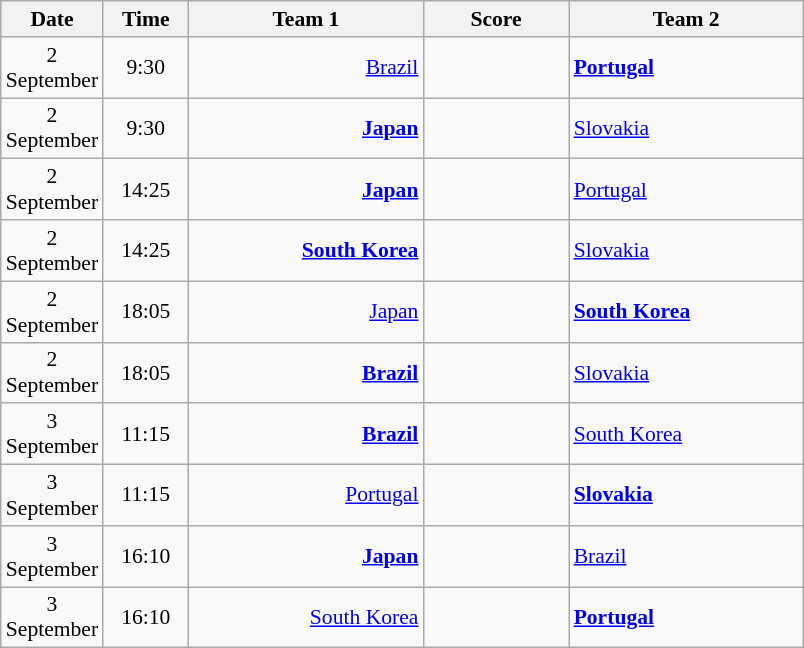<table class="wikitable" style="font-size:90%; text-align:center">
<tr>
<th width="50">Date</th>
<th width="50">Time</th>
<th width="150">Team 1</th>
<th width="90">Score</th>
<th width="150">Team 2</th>
</tr>
<tr>
<td>2 September</td>
<td>9:30</td>
<td align="right"><a href='#'>Brazil</a> </td>
<td> </td>
<td align="left"><strong> <a href='#'>Portugal</a></strong></td>
</tr>
<tr>
<td>2 September</td>
<td>9:30</td>
<td align="right"><strong><a href='#'>Japan</a> </strong></td>
<td> </td>
<td align="left"> <a href='#'>Slovakia</a></td>
</tr>
<tr>
<td>2 September</td>
<td>14:25</td>
<td align="right"><strong><a href='#'>Japan</a> </strong></td>
<td> </td>
<td align="left"> <a href='#'>Portugal</a></td>
</tr>
<tr>
<td>2 September</td>
<td>14:25</td>
<td align="right"><strong><a href='#'>South Korea</a> </strong></td>
<td> </td>
<td align="left"> <a href='#'>Slovakia</a></td>
</tr>
<tr>
<td>2 September</td>
<td>18:05</td>
<td align="right"><a href='#'>Japan</a> </td>
<td> </td>
<td align="left"><strong> <a href='#'>South Korea</a></strong></td>
</tr>
<tr>
<td>2 September</td>
<td>18:05</td>
<td align="right"><strong><a href='#'>Brazil</a> </strong></td>
<td> </td>
<td align="left"> <a href='#'>Slovakia</a></td>
</tr>
<tr>
<td>3 September</td>
<td>11:15</td>
<td align="right"><strong><a href='#'>Brazil</a> </strong></td>
<td> </td>
<td align="left"> <a href='#'>South Korea</a></td>
</tr>
<tr>
<td>3 September</td>
<td>11:15</td>
<td align="right"><a href='#'>Portugal</a> </td>
<td> </td>
<td align="left"><strong> <a href='#'>Slovakia</a></strong></td>
</tr>
<tr>
<td>3 September</td>
<td>16:10</td>
<td align="right"><strong><a href='#'>Japan</a> </strong></td>
<td> </td>
<td align="left"> <a href='#'>Brazil</a></td>
</tr>
<tr>
<td>3 September</td>
<td>16:10</td>
<td align="right"><a href='#'>South Korea</a> </td>
<td> </td>
<td align="left"><strong> <a href='#'>Portugal</a></strong></td>
</tr>
</table>
